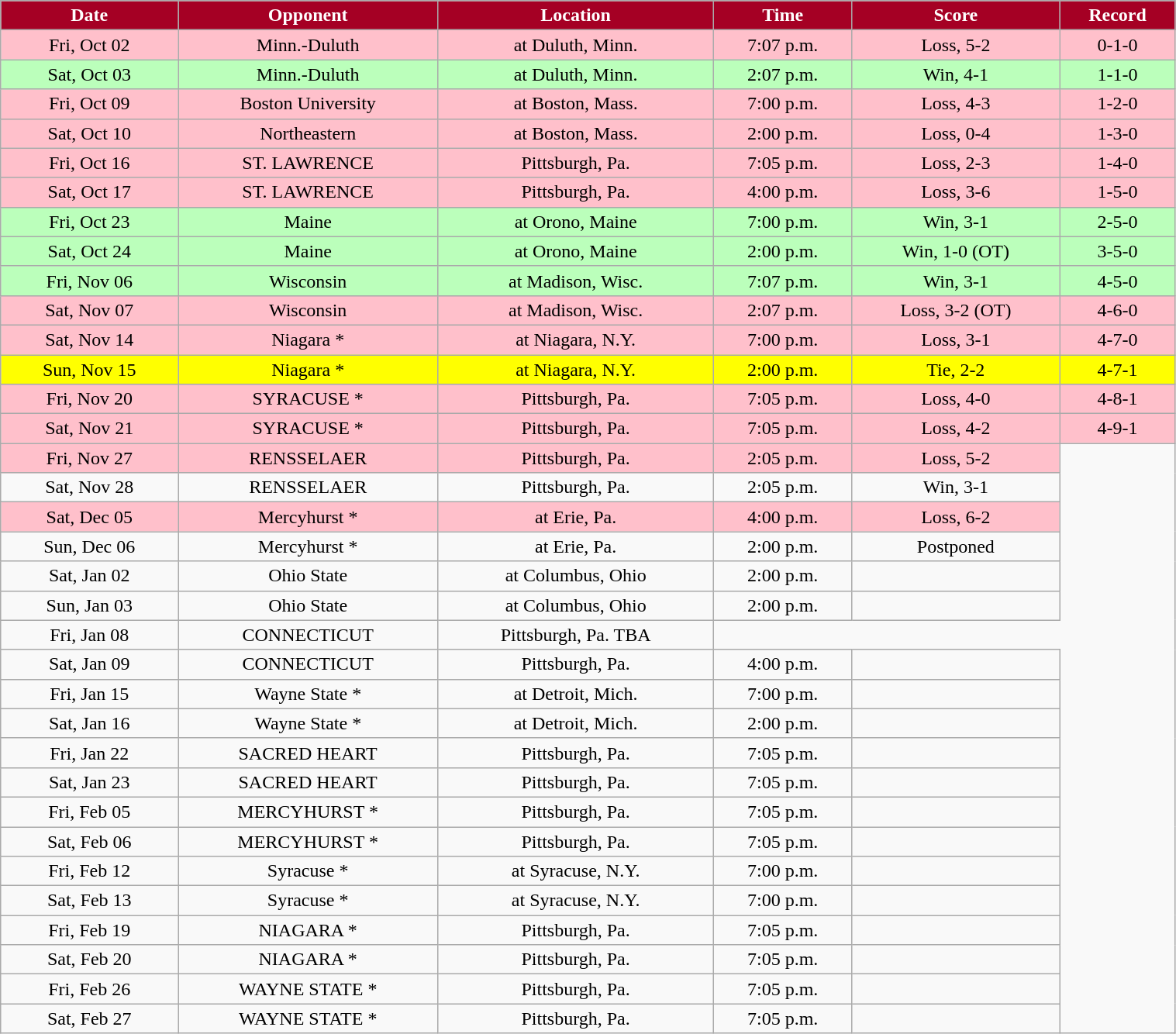<table class="wikitable" style="width:80%;">
<tr style="text-align:center; background:#a50024; color:white;">
<td><strong>Date</strong></td>
<td><strong>Opponent</strong></td>
<td><strong>Location</strong></td>
<td><strong>Time</strong></td>
<td><strong>Score</strong></td>
<td><strong>Record</strong></td>
</tr>
<tr style="text-align:center; background:pink;">
<td>Fri, Oct 02</td>
<td>Minn.-Duluth</td>
<td>at Duluth, Minn.</td>
<td>7:07 p.m.</td>
<td>Loss, 5-2</td>
<td>0-1-0</td>
</tr>
<tr style="text-align:center; background:#bfb;">
<td>Sat, Oct 03</td>
<td>Minn.-Duluth</td>
<td>at Duluth, Minn.</td>
<td>2:07 p.m.</td>
<td>Win, 4-1 </td>
<td>1-1-0</td>
</tr>
<tr style="text-align:center; background:pink;">
<td>Fri, Oct 09</td>
<td>Boston University</td>
<td>at Boston, Mass.</td>
<td>7:00 p.m.</td>
<td>Loss, 4-3</td>
<td>1-2-0</td>
</tr>
<tr style="text-align:center; background:pink;">
<td>Sat, Oct 10</td>
<td>Northeastern</td>
<td>at Boston, Mass.</td>
<td>2:00 p.m.</td>
<td>Loss, 0-4</td>
<td>1-3-0</td>
</tr>
<tr style="text-align:center; background:pink;">
<td>Fri, Oct 16</td>
<td>ST. LAWRENCE</td>
<td>Pittsburgh, Pa.</td>
<td>7:05 p.m.</td>
<td>Loss, 2-3</td>
<td>1-4-0</td>
</tr>
<tr style="text-align:center; background:pink;">
<td>Sat, Oct 17</td>
<td>ST. LAWRENCE</td>
<td>Pittsburgh, Pa.</td>
<td>4:00 p.m.</td>
<td>Loss, 3-6</td>
<td>1-5-0</td>
</tr>
<tr style="text-align:center; background:#bfb;">
<td>Fri, Oct 23</td>
<td>Maine</td>
<td>at Orono, Maine</td>
<td>7:00 p.m.</td>
<td>Win, 3-1</td>
<td>2-5-0</td>
</tr>
<tr style="text-align:center; background:#bfb;">
<td>Sat, Oct 24</td>
<td>Maine</td>
<td>at Orono, Maine</td>
<td>2:00 p.m.</td>
<td>Win, 1-0 (OT)</td>
<td>3-5-0</td>
</tr>
<tr style="text-align:center; background:#bfb;">
<td>Fri, Nov 06</td>
<td>Wisconsin</td>
<td>at Madison, Wisc.</td>
<td>7:07 p.m.</td>
<td>Win, 3-1</td>
<td>4-5-0</td>
</tr>
<tr style="text-align:center; background:pink;">
<td>Sat, Nov 07</td>
<td>Wisconsin</td>
<td>at Madison, Wisc.</td>
<td>2:07 p.m.</td>
<td>Loss, 3-2 (OT)</td>
<td>4-6-0</td>
</tr>
<tr style="text-align:center; background:pink;">
<td>Sat, Nov 14</td>
<td>Niagara *</td>
<td>at Niagara, N.Y.</td>
<td>7:00 p.m.</td>
<td>Loss, 3-1</td>
<td>4-7-0</td>
</tr>
<tr style="text-align:center; background:yellow;">
<td>Sun, Nov 15</td>
<td>Niagara *</td>
<td>at Niagara, N.Y.</td>
<td>2:00 p.m.</td>
<td>Tie, 2-2</td>
<td>4-7-1</td>
</tr>
<tr style="text-align:center; background:pink;">
<td>Fri, Nov 20</td>
<td>SYRACUSE *</td>
<td>Pittsburgh, Pa.</td>
<td>7:05 p.m.</td>
<td>Loss, 4-0</td>
<td>4-8-1</td>
</tr>
<tr style="text-align:center; background:pink;">
<td>Sat, Nov 21</td>
<td>SYRACUSE *</td>
<td>Pittsburgh, Pa.</td>
<td>7:05 p.m.</td>
<td>Loss, 4-2</td>
<td>4-9-1</td>
</tr>
<tr style="text-align:center; background:pink;">
<td>Fri, Nov 27</td>
<td>RENSSELAER</td>
<td>Pittsburgh, Pa.</td>
<td>2:05 p.m.</td>
<td>Loss, 5-2</td>
</tr>
<tr style="text-align:center;" bgcolor="">
<td>Sat, Nov 28</td>
<td>RENSSELAER</td>
<td>Pittsburgh, Pa.</td>
<td>2:05 p.m.</td>
<td>Win, 3-1</td>
</tr>
<tr style="text-align:center; background:pink;">
<td>Sat, Dec 05</td>
<td>Mercyhurst *</td>
<td>at Erie, Pa.</td>
<td>4:00 p.m.</td>
<td>Loss, 6-2</td>
</tr>
<tr style="text-align:center;" bgcolor="">
<td>Sun, Dec 06</td>
<td>Mercyhurst *</td>
<td>at Erie, Pa.</td>
<td>2:00 p.m.</td>
<td>Postponed</td>
</tr>
<tr style="text-align:center;" bgcolor="">
<td>Sat, Jan 02</td>
<td>Ohio State</td>
<td>at Columbus, Ohio</td>
<td>2:00 p.m.</td>
<td></td>
</tr>
<tr style="text-align:center;" bgcolor="">
<td>Sun, Jan 03</td>
<td>Ohio State</td>
<td>at Columbus, Ohio</td>
<td>2:00 p.m.</td>
<td></td>
</tr>
<tr style="text-align:center;" bgcolor="">
<td>Fri, Jan 08</td>
<td>CONNECTICUT</td>
<td>Pittsburgh, Pa.    TBA</td>
</tr>
<tr style="text-align:center;" bgcolor="">
<td>Sat, Jan 09</td>
<td>CONNECTICUT</td>
<td>Pittsburgh, Pa.</td>
<td>4:00 p.m.</td>
<td></td>
</tr>
<tr style="text-align:center;" bgcolor="">
<td>Fri, Jan 15</td>
<td>Wayne State *</td>
<td>at Detroit, Mich.</td>
<td>7:00 p.m.</td>
<td></td>
</tr>
<tr style="text-align:center;" bgcolor="">
<td>Sat, Jan 16</td>
<td>Wayne State *</td>
<td>at Detroit, Mich.</td>
<td>2:00 p.m.</td>
<td></td>
</tr>
<tr style="text-align:center;" bgcolor="">
<td>Fri, Jan 22</td>
<td>SACRED HEART</td>
<td>Pittsburgh, Pa.</td>
<td>7:05 p.m.</td>
<td></td>
</tr>
<tr style="text-align:center;" bgcolor="">
<td>Sat, Jan 23</td>
<td>SACRED HEART</td>
<td>Pittsburgh, Pa.</td>
<td>7:05 p.m.</td>
<td></td>
</tr>
<tr style="text-align:center;" bgcolor="">
<td>Fri, Feb 05</td>
<td>MERCYHURST *</td>
<td>Pittsburgh, Pa.</td>
<td>7:05 p.m.</td>
<td></td>
</tr>
<tr style="text-align:center;" bgcolor="">
<td>Sat, Feb 06</td>
<td>MERCYHURST *</td>
<td>Pittsburgh, Pa.</td>
<td>7:05 p.m.</td>
<td></td>
</tr>
<tr style="text-align:center;" bgcolor="">
<td>Fri, Feb 12</td>
<td>Syracuse *</td>
<td>at Syracuse, N.Y.</td>
<td>7:00 p.m.</td>
<td></td>
</tr>
<tr style="text-align:center;" bgcolor="">
<td>Sat, Feb 13</td>
<td>Syracuse *</td>
<td>at Syracuse, N.Y.</td>
<td>7:00 p.m.</td>
<td></td>
</tr>
<tr style="text-align:center;" bgcolor="">
<td>Fri, Feb 19</td>
<td>NIAGARA *</td>
<td>Pittsburgh, Pa.</td>
<td>7:05 p.m.</td>
<td></td>
</tr>
<tr style="text-align:center;" bgcolor="">
<td>Sat, Feb 20</td>
<td>NIAGARA *</td>
<td>Pittsburgh, Pa.</td>
<td>7:05 p.m.</td>
<td></td>
</tr>
<tr style="text-align:center;" bgcolor="">
<td>Fri, Feb 26</td>
<td>WAYNE STATE *</td>
<td>Pittsburgh, Pa.</td>
<td>7:05 p.m.</td>
<td></td>
</tr>
<tr style="text-align:center;" bgcolor="">
<td>Sat, Feb 27</td>
<td>WAYNE STATE *</td>
<td>Pittsburgh, Pa.</td>
<td>7:05 p.m.</td>
<td></td>
</tr>
</table>
